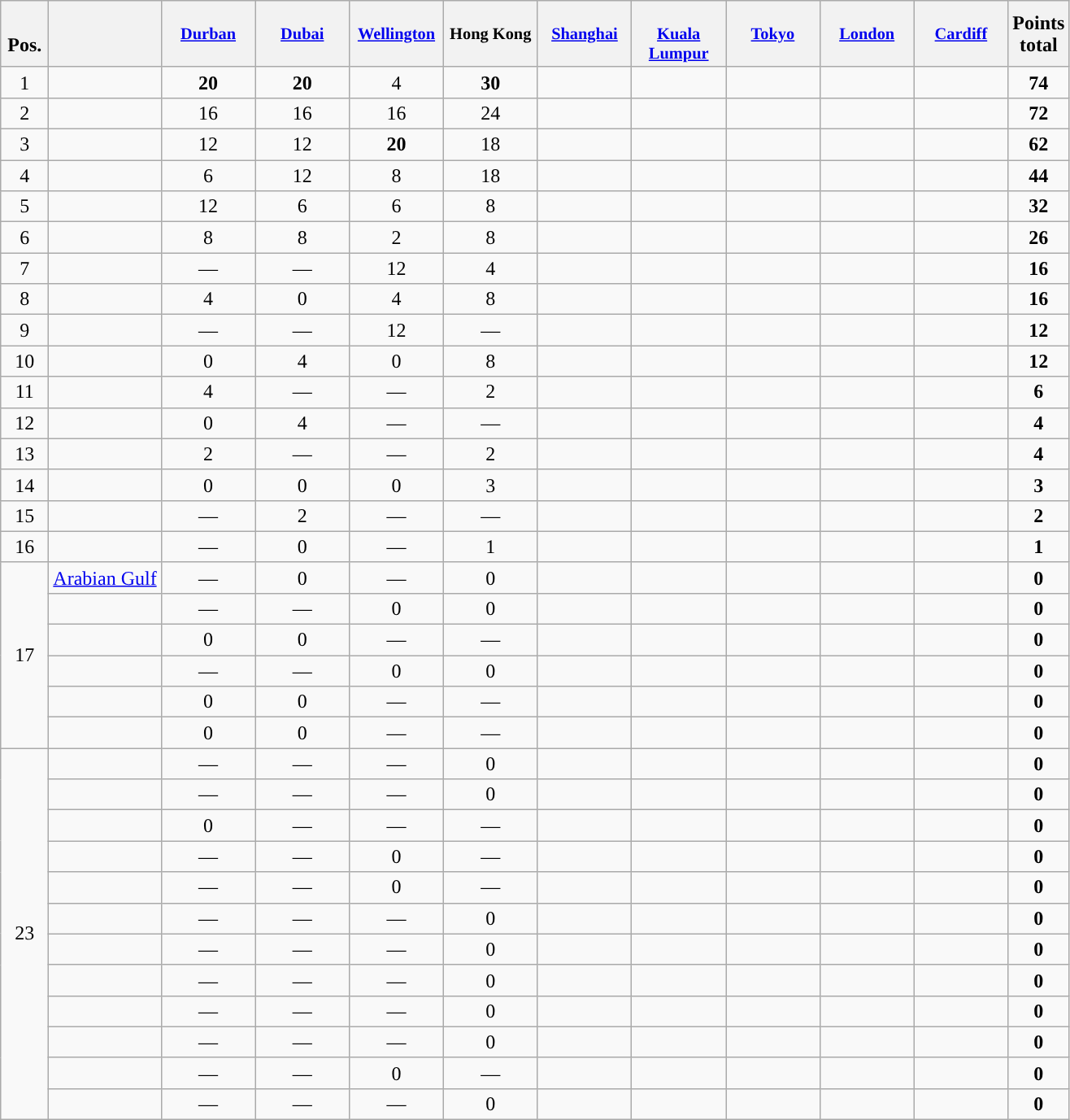<table class="wikitable" style="text-align:center;">
<tr>
<th style="width:2em;"><br>Pos.</th>
<th></th>
<th style="width:5.2em; vertical-align:top; font-size:85%;"><br><a href='#'>Durban</a></th>
<th style="width:5.2em; vertical-align:top; font-size:85%;"><br><a href='#'>Dubai</a></th>
<th style="width:5.2em; vertical-align:top; font-size:85%;"><br><a href='#'>Wellington</a></th>
<th style="width:5.2em; vertical-align:top; font-size:85%;"><br>Hong Kong</th>
<th style="width:5.2em; vertical-align:top; font-size:85%;"><br><a href='#'>Shanghai</a></th>
<th style="width:5.2em; vertical-align:top; font-size:85%;"><br><a href='#'>Kuala Lumpur</a></th>
<th style="width:5.2em; vertical-align:top; font-size:85%;"><br><a href='#'>Tokyo</a></th>
<th style="width:5.2em; vertical-align:top; font-size:85%;"><br><a href='#'>London</a></th>
<th style="width:5.2em; vertical-align:top; font-size:85%;"><br><a href='#'>Cardiff</a></th>
<th>Points<br>total</th>
</tr>
<tr>
<td>1</td>
<td align=left></td>
<td><strong>20</strong></td>
<td><strong>20</strong></td>
<td>4</td>
<td><strong>30</strong></td>
<td></td>
<td></td>
<td></td>
<td></td>
<td></td>
<td><strong>74</strong></td>
</tr>
<tr>
<td>2</td>
<td align=left></td>
<td>16</td>
<td>16</td>
<td>16</td>
<td>24</td>
<td></td>
<td></td>
<td></td>
<td></td>
<td></td>
<td><strong>72</strong></td>
</tr>
<tr>
<td>3</td>
<td align=left></td>
<td>12</td>
<td>12</td>
<td><strong>20</strong></td>
<td>18</td>
<td></td>
<td></td>
<td></td>
<td></td>
<td></td>
<td><strong>62</strong></td>
</tr>
<tr>
<td>4</td>
<td align=left></td>
<td>6</td>
<td>12</td>
<td>8</td>
<td>18</td>
<td></td>
<td></td>
<td></td>
<td></td>
<td></td>
<td><strong>44</strong></td>
</tr>
<tr>
<td>5</td>
<td align=left></td>
<td>12</td>
<td>6</td>
<td>6</td>
<td>8</td>
<td></td>
<td></td>
<td></td>
<td></td>
<td></td>
<td><strong>32</strong></td>
</tr>
<tr>
<td>6</td>
<td align=left></td>
<td>8</td>
<td>8</td>
<td>2</td>
<td>8</td>
<td></td>
<td></td>
<td></td>
<td></td>
<td></td>
<td><strong>26</strong></td>
</tr>
<tr>
<td>7</td>
<td align=left></td>
<td>—</td>
<td>—</td>
<td>12</td>
<td>4</td>
<td></td>
<td></td>
<td></td>
<td></td>
<td></td>
<td><strong>16</strong></td>
</tr>
<tr>
<td>8</td>
<td align=left></td>
<td>4</td>
<td>0</td>
<td>4</td>
<td>8</td>
<td></td>
<td></td>
<td></td>
<td></td>
<td></td>
<td><strong>16</strong></td>
</tr>
<tr>
<td>9</td>
<td align=left></td>
<td>—</td>
<td>—</td>
<td>12</td>
<td>—</td>
<td></td>
<td></td>
<td></td>
<td></td>
<td></td>
<td><strong>12</strong></td>
</tr>
<tr>
<td>10</td>
<td align=left></td>
<td>0</td>
<td>4</td>
<td>0</td>
<td>8</td>
<td></td>
<td></td>
<td></td>
<td></td>
<td></td>
<td><strong>12</strong></td>
</tr>
<tr>
<td>11</td>
<td align=left></td>
<td>4</td>
<td>—</td>
<td>—</td>
<td>2</td>
<td></td>
<td></td>
<td></td>
<td></td>
<td></td>
<td><strong>6</strong></td>
</tr>
<tr>
<td>12</td>
<td align=left></td>
<td>0</td>
<td>4</td>
<td>—</td>
<td>—</td>
<td></td>
<td></td>
<td></td>
<td></td>
<td></td>
<td><strong>4</strong></td>
</tr>
<tr>
<td>13</td>
<td align=left></td>
<td>2</td>
<td>—</td>
<td>—</td>
<td>2</td>
<td></td>
<td></td>
<td></td>
<td></td>
<td></td>
<td><strong>4</strong></td>
</tr>
<tr>
<td>14</td>
<td align=left></td>
<td>0</td>
<td>0</td>
<td>0</td>
<td>3</td>
<td></td>
<td></td>
<td></td>
<td></td>
<td></td>
<td><strong>3</strong></td>
</tr>
<tr>
<td>15</td>
<td align=left></td>
<td>—</td>
<td>2</td>
<td>—</td>
<td>—</td>
<td></td>
<td></td>
<td></td>
<td></td>
<td></td>
<td><strong>2</strong></td>
</tr>
<tr>
<td>16</td>
<td align=left></td>
<td>—</td>
<td>0</td>
<td>—</td>
<td>1</td>
<td></td>
<td></td>
<td></td>
<td></td>
<td></td>
<td><strong>1</strong></td>
</tr>
<tr>
<td rowspan=6>17</td>
<td align=left> <a href='#'>Arabian Gulf</a></td>
<td>—</td>
<td>0</td>
<td>—</td>
<td>0</td>
<td></td>
<td></td>
<td></td>
<td></td>
<td></td>
<td><strong>0</strong></td>
</tr>
<tr>
<td align=left></td>
<td>—</td>
<td>—</td>
<td>0</td>
<td>0</td>
<td></td>
<td></td>
<td></td>
<td></td>
<td></td>
<td><strong>0</strong></td>
</tr>
<tr>
<td align=left></td>
<td>0</td>
<td>0</td>
<td>—</td>
<td>—</td>
<td></td>
<td></td>
<td></td>
<td></td>
<td></td>
<td><strong>0</strong></td>
</tr>
<tr>
<td align=left></td>
<td>—</td>
<td>—</td>
<td>0</td>
<td>0</td>
<td></td>
<td></td>
<td></td>
<td></td>
<td></td>
<td><strong>0</strong></td>
</tr>
<tr>
<td align=left></td>
<td>0</td>
<td>0</td>
<td>—</td>
<td>—</td>
<td></td>
<td></td>
<td></td>
<td></td>
<td></td>
<td><strong>0</strong></td>
</tr>
<tr>
<td align=left></td>
<td>0</td>
<td>0</td>
<td>—</td>
<td>—</td>
<td></td>
<td></td>
<td></td>
<td></td>
<td></td>
<td><strong>0</strong></td>
</tr>
<tr>
<td rowspan=12>23</td>
<td align=left></td>
<td>—</td>
<td>—</td>
<td>—</td>
<td>0</td>
<td></td>
<td></td>
<td></td>
<td></td>
<td></td>
<td><strong>0</strong></td>
</tr>
<tr>
<td align=left></td>
<td>—</td>
<td>—</td>
<td>—</td>
<td>0</td>
<td></td>
<td></td>
<td></td>
<td></td>
<td></td>
<td><strong>0</strong></td>
</tr>
<tr>
<td align=left></td>
<td>0</td>
<td>—</td>
<td>—</td>
<td>—</td>
<td></td>
<td></td>
<td></td>
<td></td>
<td></td>
<td><strong>0</strong></td>
</tr>
<tr>
<td align=left></td>
<td>—</td>
<td>—</td>
<td>0</td>
<td>—</td>
<td></td>
<td></td>
<td></td>
<td></td>
<td></td>
<td><strong>0</strong></td>
</tr>
<tr>
<td align=left></td>
<td>—</td>
<td>—</td>
<td>0</td>
<td>—</td>
<td></td>
<td></td>
<td></td>
<td></td>
<td></td>
<td><strong>0</strong></td>
</tr>
<tr>
<td align=left></td>
<td>—</td>
<td>—</td>
<td>—</td>
<td>0</td>
<td></td>
<td></td>
<td></td>
<td></td>
<td></td>
<td><strong>0</strong></td>
</tr>
<tr>
<td align=left></td>
<td>—</td>
<td>—</td>
<td>—</td>
<td>0</td>
<td></td>
<td></td>
<td></td>
<td></td>
<td></td>
<td><strong>0</strong></td>
</tr>
<tr>
<td align=left></td>
<td>—</td>
<td>—</td>
<td>—</td>
<td>0</td>
<td></td>
<td></td>
<td></td>
<td></td>
<td></td>
<td><strong>0</strong></td>
</tr>
<tr>
<td align=left></td>
<td>—</td>
<td>—</td>
<td>—</td>
<td>0</td>
<td></td>
<td></td>
<td></td>
<td></td>
<td></td>
<td><strong>0</strong></td>
</tr>
<tr>
<td align=left></td>
<td>—</td>
<td>—</td>
<td>—</td>
<td>0</td>
<td></td>
<td></td>
<td></td>
<td></td>
<td></td>
<td><strong>0</strong></td>
</tr>
<tr>
<td align=left></td>
<td>—</td>
<td>—</td>
<td>0</td>
<td>—</td>
<td></td>
<td></td>
<td></td>
<td></td>
<td></td>
<td><strong>0</strong></td>
</tr>
<tr>
<td align=left></td>
<td>—</td>
<td>—</td>
<td>—</td>
<td>0</td>
<td></td>
<td></td>
<td></td>
<td></td>
<td></td>
<td><strong>0</strong></td>
</tr>
</table>
